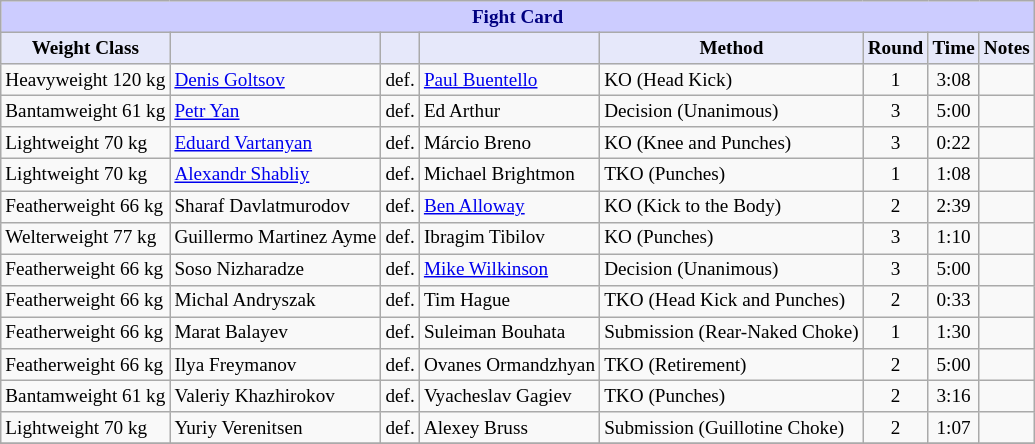<table class="wikitable" style="font-size: 80%;">
<tr>
<th colspan="8" style="background-color: #ccf; color: #000080; text-align: center;"><strong>Fight Card</strong></th>
</tr>
<tr>
<th colspan="1" style="background-color: #E6E8FA; color: #000000; text-align: center;">Weight Class</th>
<th colspan="1" style="background-color: #E6E8FA; color: #000000; text-align: center;"></th>
<th colspan="1" style="background-color: #E6E8FA; color: #000000; text-align: center;"></th>
<th colspan="1" style="background-color: #E6E8FA; color: #000000; text-align: center;"></th>
<th colspan="1" style="background-color: #E6E8FA; color: #000000; text-align: center;">Method</th>
<th colspan="1" style="background-color: #E6E8FA; color: #000000; text-align: center;">Round</th>
<th colspan="1" style="background-color: #E6E8FA; color: #000000; text-align: center;">Time</th>
<th colspan="1" style="background-color: #E6E8FA; color: #000000; text-align: center;">Notes</th>
</tr>
<tr>
<td>Heavyweight 120 kg</td>
<td> <a href='#'>Denis Goltsov</a></td>
<td>def.</td>
<td> <a href='#'>Paul Buentello</a></td>
<td>KO (Head Kick)</td>
<td align=center>1</td>
<td align=center>3:08</td>
<td></td>
</tr>
<tr>
<td>Bantamweight 61 kg</td>
<td> <a href='#'>Petr Yan</a></td>
<td>def.</td>
<td> Ed Arthur</td>
<td>Decision (Unanimous)</td>
<td align=center>3</td>
<td align=center>5:00</td>
<td></td>
</tr>
<tr>
<td>Lightweight 70 kg</td>
<td> <a href='#'>Eduard Vartanyan</a></td>
<td>def.</td>
<td> Márcio Breno</td>
<td>KO (Knee and Punches)</td>
<td align=center>3</td>
<td align=center>0:22</td>
<td></td>
</tr>
<tr>
<td>Lightweight 70 kg</td>
<td> <a href='#'>Alexandr Shabliy</a></td>
<td>def.</td>
<td> Michael Brightmon</td>
<td>TKO (Punches)</td>
<td align=center>1</td>
<td align=center>1:08</td>
<td></td>
</tr>
<tr>
<td>Featherweight 66 kg</td>
<td> Sharaf Davlatmurodov</td>
<td>def.</td>
<td> <a href='#'>Ben Alloway</a></td>
<td>KO (Kick to the Body)</td>
<td align=center>2</td>
<td align=center>2:39</td>
<td></td>
</tr>
<tr>
<td>Welterweight 77 kg</td>
<td> Guillermo Martinez Ayme</td>
<td>def.</td>
<td> Ibragim Tibilov</td>
<td>KO (Punches)</td>
<td align=center>3</td>
<td align=center>1:10</td>
<td></td>
</tr>
<tr>
<td>Featherweight 66 kg</td>
<td> Soso Nizharadze</td>
<td>def.</td>
<td> <a href='#'>Mike Wilkinson</a></td>
<td>Decision (Unanimous)</td>
<td align=center>3</td>
<td align=center>5:00</td>
<td></td>
</tr>
<tr>
<td>Featherweight 66 kg</td>
<td> Michal Andryszak</td>
<td>def.</td>
<td> Tim Hague</td>
<td>TKO (Head Kick and Punches)</td>
<td align=center>2</td>
<td align=center>0:33</td>
<td></td>
</tr>
<tr>
<td>Featherweight 66 kg</td>
<td> Marat Balayev</td>
<td>def.</td>
<td> Suleiman Bouhata</td>
<td>Submission (Rear-Naked Choke)</td>
<td align=center>1</td>
<td align=center>1:30</td>
<td></td>
</tr>
<tr>
<td>Featherweight 66 kg</td>
<td> Ilya Freymanov</td>
<td>def.</td>
<td> Ovanes Ormandzhyan</td>
<td>TKO (Retirement)</td>
<td align=center>2</td>
<td align=center>5:00</td>
<td></td>
</tr>
<tr>
<td>Bantamweight 61 kg</td>
<td> Valeriy Khazhirokov</td>
<td>def.</td>
<td> Vyacheslav Gagiev</td>
<td>TKO (Punches)</td>
<td align=center>2</td>
<td align=center>3:16</td>
<td></td>
</tr>
<tr>
<td>Lightweight 70 kg</td>
<td> Yuriy Verenitsen</td>
<td>def.</td>
<td> Alexey Bruss</td>
<td>Submission (Guillotine Choke)</td>
<td align=center>2</td>
<td align=center>1:07</td>
<td></td>
</tr>
<tr>
</tr>
</table>
